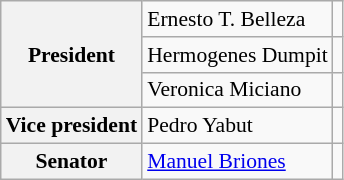<table class=wikitable style="font-size:90%">
<tr>
<th rowspan="3">President</th>
<td>Ernesto T. Belleza</td>
<td></td>
</tr>
<tr>
<td>Hermogenes Dumpit</td>
<td></td>
</tr>
<tr>
<td>Veronica Miciano</td>
<td></td>
</tr>
<tr>
<th>Vice president</th>
<td>Pedro Yabut</td>
<td></td>
</tr>
<tr>
<th>Senator</th>
<td><a href='#'>Manuel Briones</a></td>
<td></td>
</tr>
</table>
